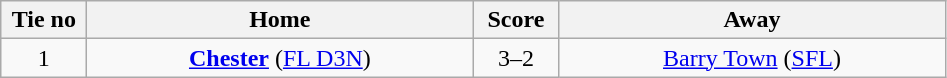<table class="wikitable" style="text-align:center">
<tr>
<th width=50>Tie no</th>
<th width=250>Home</th>
<th width=50>Score</th>
<th width=250>Away</th>
</tr>
<tr>
<td>1</td>
<td><strong><a href='#'>Chester</a></strong> (<a href='#'>FL D3N</a>)</td>
<td>3–2</td>
<td><a href='#'>Barry Town</a> (<a href='#'>SFL</a>)</td>
</tr>
</table>
